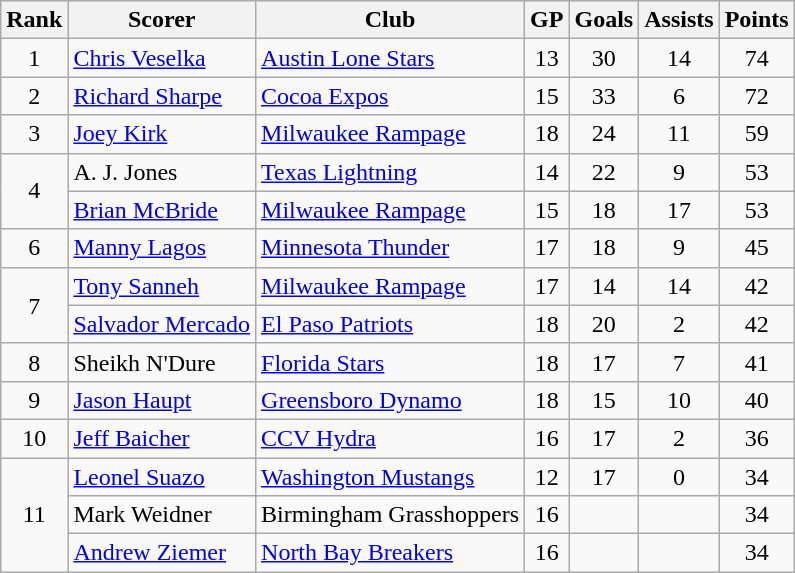<table class="wikitable">
<tr>
<th>Rank</th>
<th>Scorer</th>
<th>Club</th>
<th>GP</th>
<th>Goals</th>
<th>Assists</th>
<th>Points</th>
</tr>
<tr>
<td align=center>1</td>
<td><a href='#'>Chris Veselka</a></td>
<td><a href='#'>Austin Lone Stars</a></td>
<td align=center>13</td>
<td align=center>30</td>
<td align=center>14</td>
<td align=center>74</td>
</tr>
<tr>
<td align=center>2</td>
<td><a href='#'>Richard Sharpe</a></td>
<td><a href='#'>Cocoa Expos</a></td>
<td align=center>15</td>
<td align=center>33</td>
<td align=center>6</td>
<td align=center>72</td>
</tr>
<tr>
<td align=center>3</td>
<td><a href='#'>Joey Kirk</a></td>
<td><a href='#'>Milwaukee Rampage</a></td>
<td align=center>18</td>
<td align=center>24</td>
<td align=center>11</td>
<td align=center>59</td>
</tr>
<tr>
<td rowspan=2 align=center>4</td>
<td>A. J. Jones</td>
<td><a href='#'>Texas Lightning</a></td>
<td align=center>14</td>
<td align=center>22</td>
<td align=center>9</td>
<td align=center>53</td>
</tr>
<tr>
<td><a href='#'>Brian McBride</a></td>
<td><a href='#'>Milwaukee Rampage</a></td>
<td align=center>15</td>
<td align=center>18</td>
<td align=center>17</td>
<td align=center>53</td>
</tr>
<tr>
<td align=center>6</td>
<td><a href='#'>Manny Lagos</a></td>
<td><a href='#'>Minnesota Thunder</a></td>
<td align=center>17</td>
<td align=center>18</td>
<td align=center>9</td>
<td align=center>45</td>
</tr>
<tr>
<td rowspan=2 align=center>7</td>
<td><a href='#'>Tony Sanneh</a></td>
<td><a href='#'>Milwaukee Rampage</a></td>
<td align=center>17</td>
<td align=center>14</td>
<td align=center>14</td>
<td align=center>42</td>
</tr>
<tr>
<td><a href='#'>Salvador Mercado</a></td>
<td><a href='#'>El Paso Patriots</a></td>
<td align=center>18</td>
<td align=center>20</td>
<td align=center>2</td>
<td align=center>42</td>
</tr>
<tr>
<td align=center>8</td>
<td>Sheikh N'Dure</td>
<td><a href='#'>Florida Stars</a></td>
<td align=center>18</td>
<td align=center>17</td>
<td align=center>7</td>
<td align=center>41</td>
</tr>
<tr>
<td align=center>9</td>
<td><a href='#'>Jason Haupt</a></td>
<td><a href='#'>Greensboro Dynamo</a></td>
<td align=center>18</td>
<td align=center>15</td>
<td align=center>10</td>
<td align=center>40</td>
</tr>
<tr>
<td align=center>10</td>
<td><a href='#'>Jeff Baicher</a></td>
<td><a href='#'>CCV Hydra</a></td>
<td align=center>16</td>
<td align=center>17</td>
<td align=center>2</td>
<td align=center>36</td>
</tr>
<tr>
<td rowspan=3 align=center>11</td>
<td><a href='#'>Leonel Suazo</a></td>
<td><a href='#'>Washington Mustangs</a></td>
<td align=center>12</td>
<td align=center>17</td>
<td align=center>0</td>
<td align=center>34</td>
</tr>
<tr>
<td>Mark Weidner</td>
<td>Birmingham Grasshoppers</td>
<td align=center>16</td>
<td align=center></td>
<td align=center></td>
<td align=center>34</td>
</tr>
<tr>
<td><a href='#'>Andrew Ziemer</a></td>
<td><a href='#'>North Bay Breakers</a></td>
<td align=center>16</td>
<td align=center></td>
<td align=center></td>
<td align=center>34</td>
</tr>
</table>
